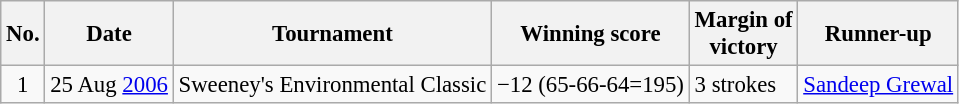<table class="wikitable" style="font-size:95%;">
<tr>
<th>No.</th>
<th>Date</th>
<th>Tournament</th>
<th>Winning score</th>
<th>Margin of<br>victory</th>
<th>Runner-up</th>
</tr>
<tr>
<td align=center>1</td>
<td align=right>25 Aug <a href='#'>2006</a></td>
<td>Sweeney's Environmental Classic</td>
<td>−12 (65-66-64=195)</td>
<td>3 strokes</td>
<td> <a href='#'>Sandeep Grewal</a></td>
</tr>
</table>
